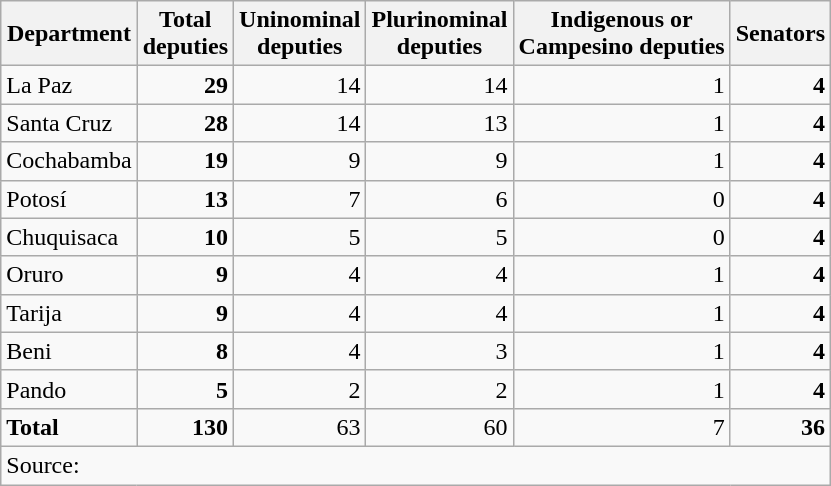<table class="wikitable" style="text-align:right">
<tr>
<th>Department</th>
<th>Total<br>deputies</th>
<th>Uninominal<br>deputies</th>
<th>Plurinominal<br>deputies</th>
<th>Indigenous or<br>Campesino deputies</th>
<th>Senators</th>
</tr>
<tr>
<td align=left>La Paz</td>
<td><strong>29</strong></td>
<td>14</td>
<td>14</td>
<td>1</td>
<td><strong>4</strong></td>
</tr>
<tr>
<td align=left>Santa Cruz</td>
<td><strong>28</strong></td>
<td>14</td>
<td>13</td>
<td>1</td>
<td><strong>4</strong></td>
</tr>
<tr>
<td align=left>Cochabamba</td>
<td><strong>19</strong></td>
<td>9</td>
<td>9</td>
<td>1</td>
<td><strong>4</strong></td>
</tr>
<tr>
<td align=left>Potosí</td>
<td><strong>13</strong></td>
<td>7</td>
<td>6</td>
<td>0</td>
<td><strong>4</strong></td>
</tr>
<tr>
<td align=left>Chuquisaca</td>
<td><strong>10</strong></td>
<td>5</td>
<td>5</td>
<td>0</td>
<td><strong>4</strong></td>
</tr>
<tr>
<td align=left>Oruro</td>
<td><strong>9</strong></td>
<td>4</td>
<td>4</td>
<td>1</td>
<td><strong>4</strong></td>
</tr>
<tr>
<td align=left>Tarija</td>
<td><strong>9</strong></td>
<td>4</td>
<td>4</td>
<td>1</td>
<td><strong>4</strong></td>
</tr>
<tr>
<td align=left>Beni</td>
<td><strong>8</strong></td>
<td>4</td>
<td>3</td>
<td>1</td>
<td><strong>4</strong></td>
</tr>
<tr>
<td align=left>Pando</td>
<td><strong>5</strong></td>
<td>2</td>
<td>2</td>
<td>1</td>
<td><strong>4</strong></td>
</tr>
<tr>
<td align=left><strong>Total</strong></td>
<td><strong>130</strong></td>
<td>63</td>
<td>60</td>
<td>7</td>
<td><strong>36</strong></td>
</tr>
<tr>
<td align=left colspan=6>Source: </td>
</tr>
</table>
